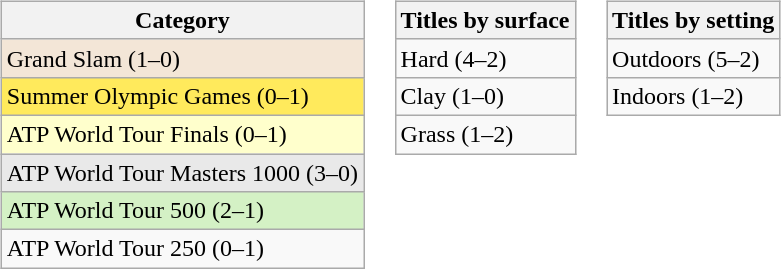<table>
<tr>
<td valign=top><br><table class=wikitable>
<tr>
<th>Category</th>
</tr>
<tr style="background:#f3e6d7;">
<td>Grand Slam (1–0)</td>
</tr>
<tr style="background:#ffea5c;">
<td>Summer Olympic Games (0–1)</td>
</tr>
<tr style="background:#ffc;">
<td>ATP World Tour Finals (0–1)</td>
</tr>
<tr style="background:#e9e9e9;">
<td>ATP World Tour Masters 1000 (3–0)</td>
</tr>
<tr style="background:#d4f1c5;">
<td>ATP World Tour 500 (2–1)</td>
</tr>
<tr>
<td>ATP World Tour 250 (0–1)</td>
</tr>
</table>
</td>
<td valign=top><br><table class=wikitable>
<tr>
<th>Titles by surface</th>
</tr>
<tr>
<td>Hard (4–2)</td>
</tr>
<tr>
<td>Clay (1–0)</td>
</tr>
<tr>
<td>Grass (1–2)</td>
</tr>
</table>
</td>
<td valign=top><br><table class=wikitable>
<tr>
<th>Titles by setting</th>
</tr>
<tr>
<td>Outdoors (5–2)</td>
</tr>
<tr>
<td>Indoors (1–2)</td>
</tr>
</table>
</td>
</tr>
</table>
